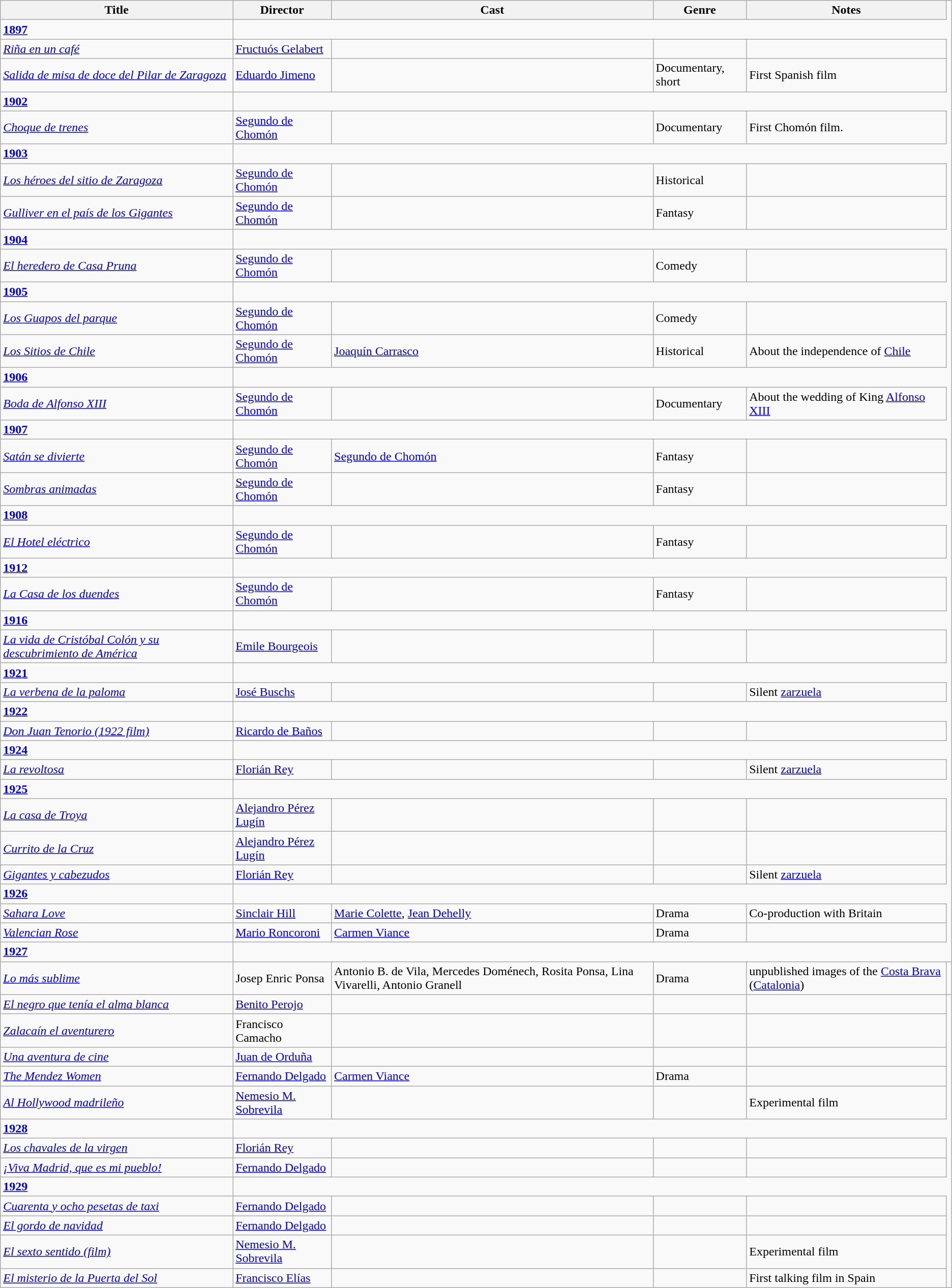<table class="wikitable">
<tr>
<th>Title</th>
<th>Director</th>
<th>Cast</th>
<th>Genre</th>
<th>Notes</th>
</tr>
<tr>
<td><strong><a href='#'>1897</a></strong></td>
</tr>
<tr>
<td><em><a href='#'>Riña en un café</a></em></td>
<td><a href='#'>Fructuós Gelabert</a></td>
<td></td>
<td></td>
<td></td>
</tr>
<tr>
<td><em><a href='#'>Salida de misa de doce del Pilar de Zaragoza</a></em></td>
<td><a href='#'>Eduardo Jimeno</a></td>
<td></td>
<td>Documentary, short</td>
<td>First Spanish film</td>
</tr>
<tr>
<td><strong><a href='#'>1902</a></strong></td>
</tr>
<tr>
<td><em><a href='#'>Choque de trenes</a></em></td>
<td><a href='#'>Segundo de Chomón</a></td>
<td></td>
<td>Documentary</td>
<td>First Chomón film.</td>
</tr>
<tr>
<td><strong><a href='#'>1903</a></strong></td>
</tr>
<tr>
<td><em><a href='#'>Los héroes del sitio de Zaragoza</a></em></td>
<td><a href='#'>Segundo de Chomón</a></td>
<td></td>
<td>Historical</td>
<td></td>
</tr>
<tr>
<td><em><a href='#'>Gulliver en el país de los Gigantes</a></em></td>
<td><a href='#'>Segundo de Chomón</a></td>
<td></td>
<td>Fantasy</td>
<td></td>
</tr>
<tr>
<td><strong><a href='#'>1904</a></strong></td>
</tr>
<tr>
<td><em><a href='#'>El heredero de Casa Pruna</a></em></td>
<td><a href='#'>Segundo de Chomón</a></td>
<td></td>
<td>Comedy</td>
<td></td>
</tr>
<tr>
<td><strong><a href='#'>1905</a></strong></td>
</tr>
<tr>
<td><em><a href='#'>Los Guapos del parque</a></em></td>
<td><a href='#'>Segundo de Chomón</a></td>
<td></td>
<td>Comedy</td>
<td></td>
</tr>
<tr>
<td><em><a href='#'>Los Sitios de Chile</a></em></td>
<td><a href='#'>Segundo de Chomón</a></td>
<td><a href='#'>Joaquín Carrasco</a></td>
<td>Historical</td>
<td>About the independence of <a href='#'>Chile</a></td>
</tr>
<tr>
<td><strong><a href='#'>1906</a></strong></td>
</tr>
<tr>
<td><em><a href='#'>Boda de Alfonso XIII</a></em></td>
<td><a href='#'>Segundo de Chomón</a></td>
<td></td>
<td>Documentary</td>
<td>About the wedding of King <a href='#'>Alfonso XIII</a></td>
</tr>
<tr>
<td><strong><a href='#'>1907</a></strong></td>
</tr>
<tr>
<td><em><a href='#'>Satán se divierte</a></em></td>
<td><a href='#'>Segundo de Chomón</a></td>
<td><a href='#'>Segundo de Chomón</a></td>
<td>Fantasy</td>
<td></td>
</tr>
<tr>
<td><em><a href='#'>Sombras animadas</a></em></td>
<td><a href='#'>Segundo de Chomón</a></td>
<td></td>
<td>Fantasy</td>
<td></td>
</tr>
<tr>
<td><strong><a href='#'>1908</a></strong></td>
</tr>
<tr>
<td><em><a href='#'>El Hotel eléctrico</a></em></td>
<td><a href='#'>Segundo de Chomón</a></td>
<td></td>
<td>Fantasy</td>
<td></td>
</tr>
<tr>
<td><strong><a href='#'>1912</a></strong></td>
</tr>
<tr>
<td><em><a href='#'>La Casa de los duendes</a></em></td>
<td><a href='#'>Segundo de Chomón</a></td>
<td></td>
<td>Fantasy</td>
<td></td>
</tr>
<tr>
<td><strong><a href='#'>1916</a></strong></td>
</tr>
<tr>
<td><em><a href='#'>La vida de Cristóbal Colón y su descubrimiento de América</a></em></td>
<td><a href='#'>Emile Bourgeois</a></td>
<td></td>
<td></td>
<td></td>
</tr>
<tr>
<td><strong><a href='#'>1921</a></strong></td>
</tr>
<tr>
<td><em><a href='#'>La verbena de la paloma</a></em></td>
<td><a href='#'>José Buschs</a></td>
<td></td>
<td></td>
<td>Silent <a href='#'>zarzuela</a></td>
</tr>
<tr>
<td><strong><a href='#'>1922</a></strong></td>
</tr>
<tr>
<td><em><a href='#'>Don Juan Tenorio (1922 film)</a></em></td>
<td><a href='#'>Ricardo de Baños</a></td>
<td></td>
<td></td>
<td></td>
</tr>
<tr>
<td><strong><a href='#'>1924</a></strong></td>
</tr>
<tr>
<td><em><a href='#'>La revoltosa</a></em></td>
<td><a href='#'>Florián Rey</a></td>
<td></td>
<td></td>
<td>Silent <a href='#'>zarzuela</a></td>
</tr>
<tr>
<td><strong><a href='#'>1925</a></strong></td>
</tr>
<tr>
<td><em><a href='#'>La casa de Troya</a></em></td>
<td><a href='#'>Alejandro Pérez Lugín</a></td>
<td></td>
<td></td>
<td></td>
</tr>
<tr>
<td><em><a href='#'>Currito de la Cruz</a></em></td>
<td><a href='#'>Alejandro Pérez Lugín</a></td>
<td></td>
<td></td>
<td></td>
</tr>
<tr>
<td><em><a href='#'>Gigantes y cabezudos</a></em></td>
<td><a href='#'>Florián Rey</a></td>
<td></td>
<td></td>
<td>Silent <a href='#'>zarzuela</a></td>
</tr>
<tr>
<td><strong><a href='#'>1926</a></strong></td>
</tr>
<tr>
<td><em><a href='#'>Sahara Love</a></em></td>
<td><a href='#'>Sinclair Hill</a></td>
<td><a href='#'>Marie Colette</a>, <a href='#'>Jean Dehelly</a></td>
<td>Drama</td>
<td>Co-production with Britain</td>
</tr>
<tr>
<td><em><a href='#'>Valencian Rose</a></em></td>
<td><a href='#'>Mario Roncoroni</a></td>
<td><a href='#'>Carmen Viance</a></td>
<td>Drama</td>
<td></td>
</tr>
<tr>
<td><strong><a href='#'>1927</a></strong></td>
</tr>
<tr>
<td><em><a href='#'>Lo más sublime</a></em></td>
<td>Josep Enric Ponsa</td>
<td>Antonio B. de Vila, Mercedes Doménech, Rosita Ponsa, Lina Vivarelli, Antonio Granell</td>
<td>Drama</td>
<td>unpublished images of the <a href='#'>Costa Brava</a> (<a href='#'>Catalonia</a>)</td>
<td></td>
</tr>
<tr>
<td><em><a href='#'>El negro que tenía el alma blanca</a></em></td>
<td><a href='#'>Benito Perojo</a></td>
<td></td>
<td></td>
<td></td>
</tr>
<tr>
<td><em><a href='#'>Zalacaín el aventurero</a></em></td>
<td>Francisco Camacho</td>
<td></td>
<td></td>
<td></td>
</tr>
<tr>
<td><em><a href='#'>Una aventura de cine</a></em></td>
<td><a href='#'>Juan de Orduña</a></td>
<td></td>
<td></td>
<td></td>
</tr>
<tr>
<td><em><a href='#'>The Mendez Women</a></em></td>
<td><a href='#'>Fernando Delgado</a></td>
<td><a href='#'>Carmen Viance</a></td>
<td>Drama</td>
<td></td>
</tr>
<tr>
<td><em><a href='#'>Al Hollywood madrileño</a></em></td>
<td><a href='#'>Nemesio M. Sobrevila</a></td>
<td></td>
<td></td>
<td>Experimental film</td>
</tr>
<tr>
<td><strong><a href='#'>1928</a></strong></td>
</tr>
<tr>
<td><em><a href='#'>Los chavales de la virgen</a></em></td>
<td><a href='#'>Florián Rey</a></td>
<td></td>
<td></td>
<td></td>
</tr>
<tr>
<td><em><a href='#'>¡Viva Madrid, que es mi pueblo!</a></em></td>
<td><a href='#'>Fernando Delgado</a></td>
<td></td>
<td></td>
<td></td>
</tr>
<tr>
<td><strong><a href='#'>1929</a></strong></td>
</tr>
<tr>
<td><em><a href='#'>Cuarenta y ocho pesetas de taxi</a></em></td>
<td><a href='#'>Fernando Delgado</a></td>
<td></td>
<td></td>
<td></td>
</tr>
<tr>
<td><em><a href='#'>El gordo de navidad</a></em></td>
<td><a href='#'>Fernando Delgado</a></td>
<td></td>
<td></td>
<td></td>
</tr>
<tr>
<td><em><a href='#'>El sexto sentido (film)</a></em></td>
<td><a href='#'>Nemesio M. Sobrevila</a></td>
<td></td>
<td></td>
<td>Experimental film</td>
</tr>
<tr>
<td><em><a href='#'>El misterio de la Puerta del Sol</a></em></td>
<td><a href='#'>Francisco Elías</a></td>
<td></td>
<td></td>
<td>First talking film in Spain</td>
</tr>
</table>
